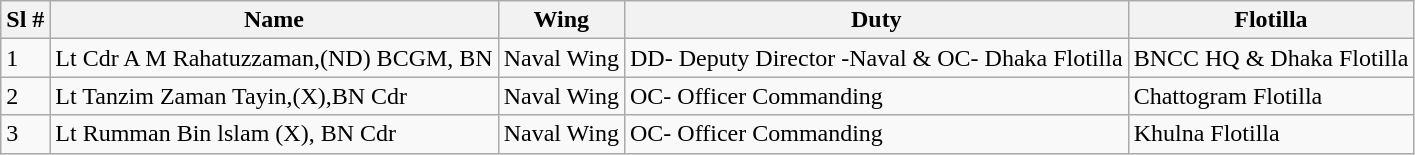<table class="wikitable">
<tr>
<th>Sl #</th>
<th>Name</th>
<th>Wing</th>
<th>Duty</th>
<th>Flotilla</th>
</tr>
<tr>
<td>1</td>
<td>Lt Cdr A M Rahatuzzaman,(ND) BCGM, BN</td>
<td>Naval Wing</td>
<td>DD- Deputy Director -Naval & OC- Dhaka Flotilla</td>
<td>BNCC HQ & Dhaka Flotilla</td>
</tr>
<tr>
<td>2</td>
<td>Lt Tanzim Zaman Tayin,(X),BN Cdr</td>
<td>Naval Wing</td>
<td>OC- Officer Commanding</td>
<td>Chattogram Flotilla</td>
</tr>
<tr>
<td>3</td>
<td>Lt Rumman Bin lslam (X), BN Cdr</td>
<td>Naval Wing</td>
<td>OC- Officer Commanding</td>
<td>Khulna Flotilla</td>
</tr>
</table>
